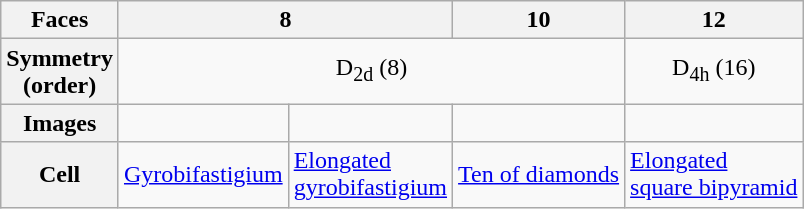<table class=wikitable>
<tr>
<th>Faces</th>
<th colspan=2>8</th>
<th>10</th>
<th>12</th>
</tr>
<tr align=center>
<th>Symmetry<br>(order)</th>
<td colspan=3>D<sub>2d</sub> (8)</td>
<td>D<sub>4h</sub> (16)</td>
</tr>
<tr align=center>
<th>Images</th>
<td></td>
<td></td>
<td></td>
<td></td>
</tr>
<tr>
<th>Cell</th>
<td><a href='#'>Gyrobifastigium</a></td>
<td><a href='#'>Elongated<br>gyrobifastigium</a></td>
<td><a href='#'>Ten of diamonds</a></td>
<td><a href='#'>Elongated<br>square bipyramid</a></td>
</tr>
</table>
